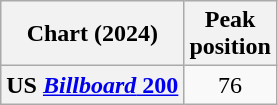<table class="wikitable sortable plainrowheaders" style="text-align:center">
<tr>
<th scope="col">Chart (2024)</th>
<th scope="col">Peak<br>position</th>
</tr>
<tr>
<th scope="row">US <a href='#'><em>Billboard</em> 200</a></th>
<td>76</td>
</tr>
</table>
